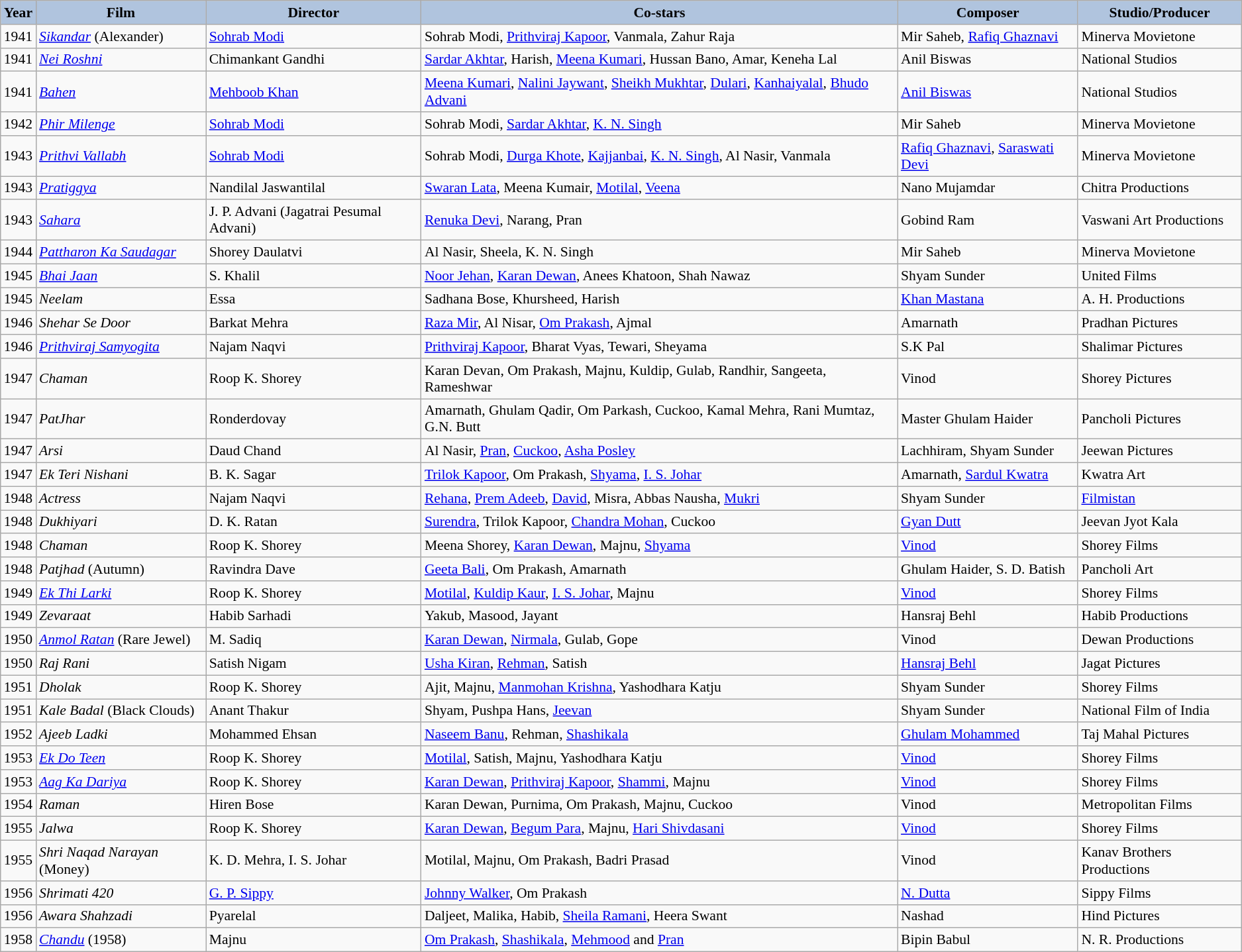<table class="wikitable" style="font-size:90%">
<tr>
<th style="background:#B0C4DE;">Year</th>
<th style="background:#B0C4DE;">Film</th>
<th style="background:#B0C4DE;">Director</th>
<th style="background:#B0C4DE;">Co-stars</th>
<th style="background:#B0C4DE;">Composer</th>
<th style="background:#B0C4DE;">Studio/Producer</th>
</tr>
<tr>
<td>1941</td>
<td><em><a href='#'>Sikandar</a></em> (Alexander)</td>
<td><a href='#'>Sohrab Modi</a></td>
<td>Sohrab Modi, <a href='#'>Prithviraj Kapoor</a>, Vanmala, Zahur Raja</td>
<td>Mir Saheb, <a href='#'>Rafiq Ghaznavi</a></td>
<td>Minerva Movietone</td>
</tr>
<tr>
<td>1941</td>
<td><em><a href='#'>Nei Roshni</a></em></td>
<td>Chimankant Gandhi</td>
<td><a href='#'>Sardar Akhtar</a>, Harish, <a href='#'>Meena Kumari</a>, Hussan Bano, Amar, Keneha Lal</td>
<td>Anil Biswas</td>
<td>National Studios</td>
</tr>
<tr>
<td>1941</td>
<td><em><a href='#'>Bahen</a></em></td>
<td><a href='#'>Mehboob Khan</a></td>
<td><a href='#'>Meena Kumari</a>, <a href='#'>Nalini Jaywant</a>, <a href='#'>Sheikh Mukhtar</a>, <a href='#'>Dulari</a>, <a href='#'>Kanhaiyalal</a>, <a href='#'>Bhudo Advani</a></td>
<td><a href='#'>Anil Biswas</a></td>
<td>National Studios</td>
</tr>
<tr>
<td>1942</td>
<td><em><a href='#'>Phir Milenge</a></em></td>
<td><a href='#'>Sohrab Modi</a></td>
<td>Sohrab Modi, <a href='#'>Sardar Akhtar</a>, <a href='#'>K. N. Singh</a></td>
<td>Mir Saheb</td>
<td>Minerva Movietone</td>
</tr>
<tr>
<td>1943</td>
<td><em><a href='#'>Prithvi Vallabh</a></em></td>
<td><a href='#'>Sohrab Modi</a></td>
<td>Sohrab Modi, <a href='#'>Durga Khote</a>, <a href='#'>Kajjanbai</a>, <a href='#'>K. N. Singh</a>, Al Nasir, Vanmala</td>
<td><a href='#'>Rafiq Ghaznavi</a>, <a href='#'>Saraswati Devi</a></td>
<td>Minerva Movietone</td>
</tr>
<tr>
<td>1943</td>
<td><em><a href='#'>Pratiggya</a></em></td>
<td>Nandilal Jaswantilal</td>
<td><a href='#'>Swaran Lata</a>, Meena Kumair, <a href='#'>Motilal</a>, <a href='#'>Veena</a></td>
<td>Nano Mujamdar</td>
<td>Chitra Productions</td>
</tr>
<tr>
<td>1943</td>
<td><em><a href='#'>Sahara</a></em></td>
<td>J. P. Advani (Jagatrai Pesumal Advani)</td>
<td><a href='#'>Renuka Devi</a>, Narang, Pran</td>
<td>Gobind Ram</td>
<td>Vaswani Art Productions</td>
</tr>
<tr>
<td>1944</td>
<td><em><a href='#'>Pattharon Ka Saudagar</a></em></td>
<td>Shorey Daulatvi</td>
<td>Al Nasir, Sheela, K. N. Singh</td>
<td>Mir Saheb</td>
<td>Minerva Movietone</td>
</tr>
<tr>
<td>1945</td>
<td><em><a href='#'>Bhai Jaan</a></em></td>
<td>S. Khalil</td>
<td><a href='#'>Noor Jehan</a>, <a href='#'>Karan Dewan</a>, Anees Khatoon, Shah Nawaz</td>
<td>Shyam Sunder</td>
<td>United Films</td>
</tr>
<tr>
<td>1945</td>
<td><em>Neelam</em></td>
<td>Essa</td>
<td>Sadhana Bose, Khursheed, Harish</td>
<td><a href='#'>Khan Mastana</a></td>
<td>A. H. Productions</td>
</tr>
<tr>
<td>1946</td>
<td><em>Shehar Se Door</em></td>
<td>Barkat Mehra</td>
<td><a href='#'>Raza Mir</a>, Al Nisar, <a href='#'>Om Prakash</a>, Ajmal</td>
<td>Amarnath</td>
<td>Pradhan Pictures</td>
</tr>
<tr>
<td>1946</td>
<td><em><a href='#'>Prithviraj Samyogita</a></em></td>
<td>Najam Naqvi</td>
<td><a href='#'>Prithviraj Kapoor</a>, Bharat Vyas, Tewari, Sheyama</td>
<td>S.K Pal</td>
<td>Shalimar Pictures</td>
</tr>
<tr>
<td>1947</td>
<td><em>Chaman</em></td>
<td>Roop K. Shorey</td>
<td>Karan Devan, Om Prakash, Majnu, Kuldip, Gulab, Randhir, Sangeeta, Rameshwar</td>
<td>Vinod</td>
<td>Shorey Pictures</td>
</tr>
<tr>
<td>1947</td>
<td><em>PatJhar</em></td>
<td>Ronderdovay</td>
<td>Amarnath, Ghulam Qadir, Om Parkash, Cuckoo, Kamal Mehra, Rani Mumtaz, G.N. Butt</td>
<td>Master Ghulam Haider</td>
<td>Pancholi Pictures</td>
</tr>
<tr>
<td>1947</td>
<td><em>Arsi</em></td>
<td>Daud Chand</td>
<td>Al Nasir, <a href='#'>Pran</a>, <a href='#'>Cuckoo</a>, <a href='#'>Asha Posley</a></td>
<td>Lachhiram, Shyam Sunder</td>
<td>Jeewan Pictures</td>
</tr>
<tr>
<td>1947</td>
<td><em>Ek Teri Nishani</em></td>
<td>B. K. Sagar</td>
<td><a href='#'>Trilok Kapoor</a>, Om Prakash, <a href='#'>Shyama</a>, <a href='#'>I. S. Johar</a></td>
<td>Amarnath, <a href='#'>Sardul Kwatra</a></td>
<td>Kwatra Art</td>
</tr>
<tr>
<td>1948</td>
<td><em>Actress</em></td>
<td>Najam Naqvi</td>
<td><a href='#'>Rehana</a>, <a href='#'>Prem Adeeb</a>, <a href='#'>David</a>, Misra, Abbas Nausha, <a href='#'>Mukri</a></td>
<td>Shyam Sunder</td>
<td><a href='#'>Filmistan</a></td>
</tr>
<tr>
<td>1948</td>
<td><em>Dukhiyari</em></td>
<td>D. K. Ratan</td>
<td><a href='#'>Surendra</a>, Trilok Kapoor, <a href='#'>Chandra Mohan</a>, Cuckoo</td>
<td><a href='#'>Gyan Dutt</a></td>
<td>Jeevan Jyot Kala</td>
</tr>
<tr>
<td>1948</td>
<td><em>Chaman</em></td>
<td>Roop K. Shorey</td>
<td>Meena Shorey, <a href='#'>Karan Dewan</a>, Majnu, <a href='#'>Shyama</a></td>
<td><a href='#'>Vinod</a></td>
<td>Shorey Films</td>
</tr>
<tr>
<td>1948</td>
<td><em>Patjhad</em> (Autumn)</td>
<td>Ravindra Dave</td>
<td><a href='#'>Geeta Bali</a>, Om Prakash, Amarnath</td>
<td>Ghulam Haider, S. D. Batish</td>
<td>Pancholi Art</td>
</tr>
<tr>
<td>1949</td>
<td><em><a href='#'>Ek Thi Larki</a></em></td>
<td>Roop K. Shorey</td>
<td><a href='#'>Motilal</a>, <a href='#'>Kuldip Kaur</a>, <a href='#'>I. S. Johar</a>, Majnu</td>
<td><a href='#'>Vinod</a></td>
<td>Shorey Films</td>
</tr>
<tr>
<td>1949</td>
<td><em>Zevaraat</em></td>
<td>Habib Sarhadi</td>
<td>Yakub, Masood, Jayant</td>
<td>Hansraj Behl</td>
<td>Habib Productions</td>
</tr>
<tr>
<td>1950</td>
<td><em><a href='#'>Anmol Ratan</a></em> (Rare Jewel)</td>
<td>M. Sadiq</td>
<td><a href='#'>Karan Dewan</a>, <a href='#'>Nirmala</a>, Gulab, Gope</td>
<td>Vinod</td>
<td>Dewan Productions</td>
</tr>
<tr>
<td>1950</td>
<td><em>Raj Rani</em></td>
<td>Satish Nigam</td>
<td><a href='#'>Usha Kiran</a>, <a href='#'>Rehman</a>, Satish</td>
<td><a href='#'>Hansraj Behl</a></td>
<td>Jagat Pictures</td>
</tr>
<tr>
<td>1951</td>
<td><em>Dholak</em></td>
<td>Roop K. Shorey</td>
<td>Ajit, Majnu, <a href='#'>Manmohan Krishna</a>, Yashodhara Katju</td>
<td>Shyam Sunder</td>
<td>Shorey Films</td>
</tr>
<tr>
<td>1951</td>
<td><em>Kale Badal</em> (Black Clouds)</td>
<td>Anant Thakur</td>
<td>Shyam, Pushpa Hans, <a href='#'>Jeevan</a></td>
<td>Shyam Sunder</td>
<td>National Film of India</td>
</tr>
<tr>
<td>1952</td>
<td><em>Ajeeb Ladki</em></td>
<td>Mohammed Ehsan</td>
<td><a href='#'>Naseem Banu</a>, Rehman, <a href='#'>Shashikala</a></td>
<td><a href='#'>Ghulam Mohammed</a></td>
<td>Taj Mahal Pictures</td>
</tr>
<tr>
<td>1953</td>
<td><em><a href='#'>Ek Do Teen</a></em></td>
<td>Roop K. Shorey</td>
<td><a href='#'>Motilal</a>, Satish, Majnu, Yashodhara Katju</td>
<td><a href='#'>Vinod</a></td>
<td>Shorey Films</td>
</tr>
<tr>
<td>1953</td>
<td><em><a href='#'>Aag Ka Dariya</a></em></td>
<td>Roop K. Shorey</td>
<td><a href='#'>Karan Dewan</a>, <a href='#'>Prithviraj Kapoor</a>, <a href='#'>Shammi</a>, Majnu</td>
<td><a href='#'>Vinod</a></td>
<td>Shorey Films</td>
</tr>
<tr>
<td>1954</td>
<td><em>Raman</em></td>
<td>Hiren Bose</td>
<td>Karan Dewan, Purnima, Om Prakash, Majnu, Cuckoo</td>
<td>Vinod</td>
<td>Metropolitan Films</td>
</tr>
<tr>
<td>1955</td>
<td><em>Jalwa</em></td>
<td>Roop K. Shorey</td>
<td><a href='#'>Karan Dewan</a>, <a href='#'>Begum Para</a>, Majnu, <a href='#'>Hari Shivdasani</a></td>
<td><a href='#'>Vinod</a></td>
<td>Shorey Films</td>
</tr>
<tr>
<td>1955</td>
<td><em>Shri Naqad Narayan</em> (Money)</td>
<td>K. D. Mehra, I. S. Johar</td>
<td>Motilal, Majnu, Om Prakash, Badri Prasad</td>
<td>Vinod</td>
<td>Kanav Brothers Productions</td>
</tr>
<tr>
<td>1956</td>
<td><em>Shrimati 420</em></td>
<td><a href='#'>G. P. Sippy</a></td>
<td><a href='#'>Johnny Walker</a>, Om Prakash</td>
<td><a href='#'>N. Dutta</a></td>
<td>Sippy Films</td>
</tr>
<tr>
<td>1956</td>
<td><em>Awara Shahzadi</em></td>
<td>Pyarelal</td>
<td>Daljeet, Malika, Habib, <a href='#'>Sheila Ramani</a>, Heera Swant</td>
<td>Nashad</td>
<td>Hind Pictures</td>
</tr>
<tr>
<td>1958</td>
<td><em><a href='#'>Chandu</a></em> (1958)</td>
<td>Majnu</td>
<td><a href='#'>Om Prakash</a>, <a href='#'>Shashikala</a>, <a href='#'>Mehmood</a> and <a href='#'>Pran</a></td>
<td>Bipin Babul</td>
<td>N. R. Productions</td>
</tr>
</table>
